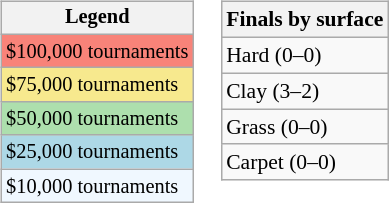<table>
<tr valign=top>
<td><br><table class=wikitable style="font-size:85%">
<tr>
<th>Legend</th>
</tr>
<tr style="background:#f88379;">
<td>$100,000 tournaments</td>
</tr>
<tr style="background:#f7e98e;">
<td>$75,000 tournaments</td>
</tr>
<tr style="background:#addfad;">
<td>$50,000 tournaments</td>
</tr>
<tr style="background:lightblue;">
<td>$25,000 tournaments</td>
</tr>
<tr style="background:#f0f8ff;">
<td>$10,000 tournaments</td>
</tr>
</table>
</td>
<td><br><table class=wikitable style="font-size:90%">
<tr>
<th>Finals by surface</th>
</tr>
<tr>
<td>Hard (0–0)</td>
</tr>
<tr>
<td>Clay (3–2)</td>
</tr>
<tr>
<td>Grass (0–0)</td>
</tr>
<tr>
<td>Carpet (0–0)</td>
</tr>
</table>
</td>
</tr>
</table>
